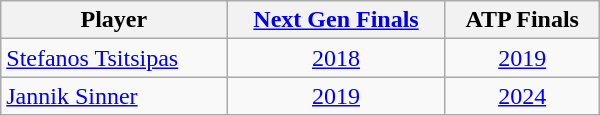<table class="wikitable" style="text-align:center; width: 400px;">
<tr>
<th>Player</th>
<th><a href='#'>Next Gen Finals</a></th>
<th>ATP Finals</th>
</tr>
<tr>
<td style="text-align:left;"> <a href='#'>Stefanos Tsitsipas</a></td>
<td><a href='#'>2018</a></td>
<td><a href='#'>2019</a></td>
</tr>
<tr>
<td style="text-align:left;"> <a href='#'>Jannik Sinner</a></td>
<td><a href='#'>2019</a></td>
<td><a href='#'>2024</a></td>
</tr>
</table>
